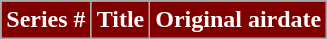<table class="wikitable">
<tr style="color: white;">
<th scope="col" style="background: maroon;">Series #</th>
<th scope="col" style="background: maroon;">Title</th>
<th scope="col" style="background: maroon;">Original airdate<br>








</th>
</tr>
</table>
